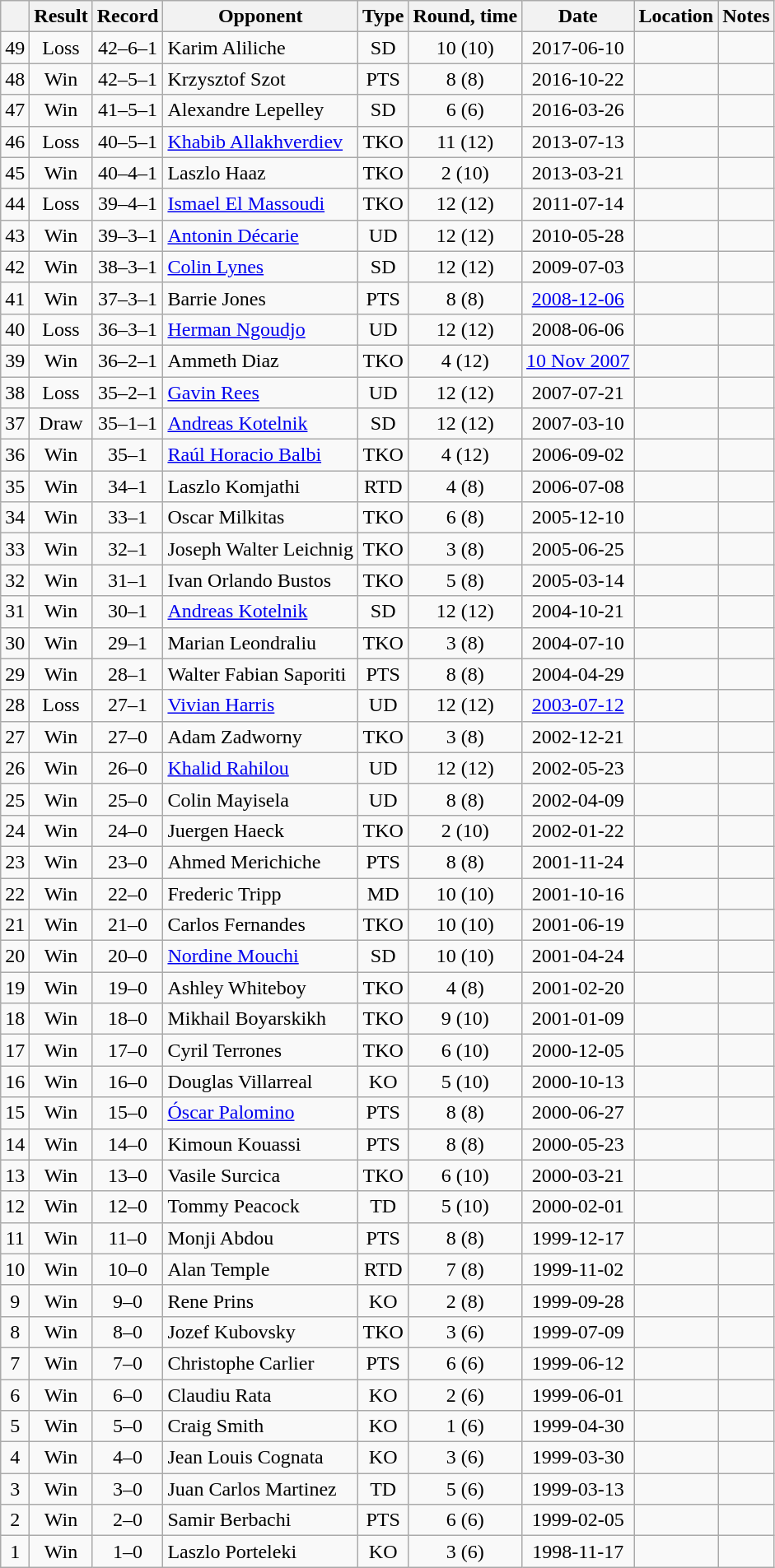<table class=wikitable style=text-align:center>
<tr>
<th></th>
<th>Result</th>
<th>Record</th>
<th>Opponent</th>
<th>Type</th>
<th>Round, time</th>
<th>Date</th>
<th>Location</th>
<th>Notes</th>
</tr>
<tr>
<td>49</td>
<td>Loss</td>
<td>42–6–1</td>
<td align=left>Karim Aliliche</td>
<td>SD</td>
<td>10 (10)</td>
<td>2017-06-10</td>
<td align=left></td>
<td align=left></td>
</tr>
<tr>
<td>48</td>
<td>Win</td>
<td>42–5–1</td>
<td align=left>Krzysztof Szot</td>
<td>PTS</td>
<td>8 (8)</td>
<td>2016-10-22</td>
<td align=left></td>
<td align=left></td>
</tr>
<tr>
<td>47</td>
<td>Win</td>
<td>41–5–1</td>
<td align=left>Alexandre Lepelley</td>
<td>SD</td>
<td>6 (6)</td>
<td>2016-03-26</td>
<td align=left></td>
<td align=left></td>
</tr>
<tr>
<td>46</td>
<td>Loss</td>
<td>40–5–1</td>
<td align=left><a href='#'>Khabib Allakhverdiev</a></td>
<td>TKO</td>
<td>11 (12)</td>
<td>2013-07-13</td>
<td align=left></td>
<td align=left></td>
</tr>
<tr>
<td>45</td>
<td>Win</td>
<td>40–4–1</td>
<td align=left>Laszlo Haaz</td>
<td>TKO</td>
<td>2 (10)</td>
<td>2013-03-21</td>
<td align=left></td>
<td align=left></td>
</tr>
<tr>
<td>44</td>
<td>Loss</td>
<td>39–4–1</td>
<td align=left><a href='#'>Ismael El Massoudi</a></td>
<td>TKO</td>
<td>12 (12)</td>
<td>2011-07-14</td>
<td align=left></td>
<td align=left></td>
</tr>
<tr>
<td>43</td>
<td>Win</td>
<td>39–3–1</td>
<td align=left><a href='#'>Antonin Décarie</a></td>
<td>UD</td>
<td>12 (12)</td>
<td>2010-05-28</td>
<td align=left></td>
<td align=left></td>
</tr>
<tr>
<td>42</td>
<td>Win</td>
<td>38–3–1</td>
<td align=left><a href='#'>Colin Lynes</a></td>
<td>SD</td>
<td>12 (12)</td>
<td>2009-07-03</td>
<td align=left></td>
<td align=left></td>
</tr>
<tr>
<td>41</td>
<td>Win</td>
<td>37–3–1</td>
<td align=left>Barrie Jones</td>
<td>PTS</td>
<td>8 (8)</td>
<td><a href='#'>2008-12-06</a></td>
<td align=left></td>
<td align=left></td>
</tr>
<tr>
<td>40</td>
<td>Loss</td>
<td>36–3–1</td>
<td align=left><a href='#'>Herman Ngoudjo</a></td>
<td>UD</td>
<td>12 (12)</td>
<td>2008-06-06</td>
<td align=left></td>
<td align=left></td>
</tr>
<tr>
<td>39</td>
<td>Win</td>
<td>36–2–1</td>
<td align=left>Ammeth Diaz</td>
<td>TKO</td>
<td>4 (12)</td>
<td><a href='#'>10 Nov 2007</a></td>
<td align=left></td>
<td align=left></td>
</tr>
<tr>
<td>38</td>
<td>Loss</td>
<td>35–2–1</td>
<td align=left><a href='#'>Gavin Rees</a></td>
<td>UD</td>
<td>12 (12)</td>
<td>2007-07-21</td>
<td align=left></td>
<td align=left></td>
</tr>
<tr>
<td>37</td>
<td>Draw</td>
<td>35–1–1</td>
<td align=left><a href='#'>Andreas Kotelnik</a></td>
<td>SD</td>
<td>12 (12)</td>
<td>2007-03-10</td>
<td align=left></td>
<td align=left></td>
</tr>
<tr>
<td>36</td>
<td>Win</td>
<td>35–1</td>
<td align=left><a href='#'>Raúl Horacio Balbi</a></td>
<td>TKO</td>
<td>4 (12)</td>
<td>2006-09-02</td>
<td align=left></td>
<td align=left></td>
</tr>
<tr>
<td>35</td>
<td>Win</td>
<td>34–1</td>
<td align=left>Laszlo Komjathi</td>
<td>RTD</td>
<td>4 (8)</td>
<td>2006-07-08</td>
<td align=left></td>
<td align=left></td>
</tr>
<tr>
<td>34</td>
<td>Win</td>
<td>33–1</td>
<td align=left>Oscar Milkitas</td>
<td>TKO</td>
<td>6 (8)</td>
<td>2005-12-10</td>
<td align=left></td>
<td align=left></td>
</tr>
<tr>
<td>33</td>
<td>Win</td>
<td>32–1</td>
<td align=left>Joseph Walter Leichnig</td>
<td>TKO</td>
<td>3 (8)</td>
<td>2005-06-25</td>
<td align=left></td>
<td align=left></td>
</tr>
<tr>
<td>32</td>
<td>Win</td>
<td>31–1</td>
<td align=left>Ivan Orlando Bustos</td>
<td>TKO</td>
<td>5 (8)</td>
<td>2005-03-14</td>
<td align=left></td>
<td align=left></td>
</tr>
<tr>
<td>31</td>
<td>Win</td>
<td>30–1</td>
<td align=left><a href='#'>Andreas Kotelnik</a></td>
<td>SD</td>
<td>12 (12)</td>
<td>2004-10-21</td>
<td align=left></td>
<td align=left></td>
</tr>
<tr>
<td>30</td>
<td>Win</td>
<td>29–1</td>
<td align=left>Marian Leondraliu</td>
<td>TKO</td>
<td>3 (8)</td>
<td>2004-07-10</td>
<td align=left></td>
<td align=left></td>
</tr>
<tr>
<td>29</td>
<td>Win</td>
<td>28–1</td>
<td align=left>Walter Fabian Saporiti</td>
<td>PTS</td>
<td>8 (8)</td>
<td>2004-04-29</td>
<td align=left></td>
<td align=left></td>
</tr>
<tr>
<td>28</td>
<td>Loss</td>
<td>27–1</td>
<td align=left><a href='#'>Vivian Harris</a></td>
<td>UD</td>
<td>12 (12)</td>
<td><a href='#'>2003-07-12</a></td>
<td align=left></td>
<td align=left></td>
</tr>
<tr>
<td>27</td>
<td>Win</td>
<td>27–0</td>
<td align=left>Adam Zadworny</td>
<td>TKO</td>
<td>3 (8)</td>
<td>2002-12-21</td>
<td align=left></td>
<td align=left></td>
</tr>
<tr>
<td>26</td>
<td>Win</td>
<td>26–0</td>
<td align=left><a href='#'>Khalid Rahilou</a></td>
<td>UD</td>
<td>12 (12)</td>
<td>2002-05-23</td>
<td align=left></td>
<td align=left></td>
</tr>
<tr>
<td>25</td>
<td>Win</td>
<td>25–0</td>
<td align=left>Colin Mayisela</td>
<td>UD</td>
<td>8 (8)</td>
<td>2002-04-09</td>
<td align=left></td>
<td align=left></td>
</tr>
<tr>
<td>24</td>
<td>Win</td>
<td>24–0</td>
<td align=left>Juergen Haeck</td>
<td>TKO</td>
<td>2 (10)</td>
<td>2002-01-22</td>
<td align=left></td>
<td align=left></td>
</tr>
<tr>
<td>23</td>
<td>Win</td>
<td>23–0</td>
<td align=left>Ahmed Merichiche</td>
<td>PTS</td>
<td>8 (8)</td>
<td>2001-11-24</td>
<td align=left></td>
<td align=left></td>
</tr>
<tr>
<td>22</td>
<td>Win</td>
<td>22–0</td>
<td align=left>Frederic Tripp</td>
<td>MD</td>
<td>10 (10)</td>
<td>2001-10-16</td>
<td align=left></td>
<td align=left></td>
</tr>
<tr>
<td>21</td>
<td>Win</td>
<td>21–0</td>
<td align=left>Carlos Fernandes</td>
<td>TKO</td>
<td>10 (10)</td>
<td>2001-06-19</td>
<td align=left></td>
<td align=left></td>
</tr>
<tr>
<td>20</td>
<td>Win</td>
<td>20–0</td>
<td align=left><a href='#'>Nordine Mouchi</a></td>
<td>SD</td>
<td>10 (10)</td>
<td>2001-04-24</td>
<td align=left></td>
<td align=left></td>
</tr>
<tr>
<td>19</td>
<td>Win</td>
<td>19–0</td>
<td align=left>Ashley Whiteboy</td>
<td>TKO</td>
<td>4 (8)</td>
<td>2001-02-20</td>
<td align=left></td>
<td align=left></td>
</tr>
<tr>
<td>18</td>
<td>Win</td>
<td>18–0</td>
<td align=left>Mikhail Boyarskikh</td>
<td>TKO</td>
<td>9 (10)</td>
<td>2001-01-09</td>
<td align=left></td>
<td align=left></td>
</tr>
<tr>
<td>17</td>
<td>Win</td>
<td>17–0</td>
<td align=left>Cyril Terrones</td>
<td>TKO</td>
<td>6 (10)</td>
<td>2000-12-05</td>
<td align=left></td>
<td align=left></td>
</tr>
<tr>
<td>16</td>
<td>Win</td>
<td>16–0</td>
<td align=left>Douglas Villarreal</td>
<td>KO</td>
<td>5 (10)</td>
<td>2000-10-13</td>
<td align=left></td>
<td align=left></td>
</tr>
<tr>
<td>15</td>
<td>Win</td>
<td>15–0</td>
<td align=left><a href='#'>Óscar Palomino</a></td>
<td>PTS</td>
<td>8 (8)</td>
<td>2000-06-27</td>
<td align=left></td>
<td align=left></td>
</tr>
<tr>
<td>14</td>
<td>Win</td>
<td>14–0</td>
<td align=left>Kimoun Kouassi</td>
<td>PTS</td>
<td>8 (8)</td>
<td>2000-05-23</td>
<td align=left></td>
<td align=left></td>
</tr>
<tr>
<td>13</td>
<td>Win</td>
<td>13–0</td>
<td align=left>Vasile Surcica</td>
<td>TKO</td>
<td>6 (10)</td>
<td>2000-03-21</td>
<td align=left></td>
<td align=left></td>
</tr>
<tr>
<td>12</td>
<td>Win</td>
<td>12–0</td>
<td align=left>Tommy Peacock</td>
<td>TD</td>
<td>5 (10)</td>
<td>2000-02-01</td>
<td align=left></td>
<td align=left></td>
</tr>
<tr>
<td>11</td>
<td>Win</td>
<td>11–0</td>
<td align=left>Monji Abdou</td>
<td>PTS</td>
<td>8 (8)</td>
<td>1999-12-17</td>
<td align=left></td>
<td align=left></td>
</tr>
<tr>
<td>10</td>
<td>Win</td>
<td>10–0</td>
<td align=left>Alan Temple</td>
<td>RTD</td>
<td>7 (8)</td>
<td>1999-11-02</td>
<td align=left></td>
<td align=left></td>
</tr>
<tr>
<td>9</td>
<td>Win</td>
<td>9–0</td>
<td align=left>Rene Prins</td>
<td>KO</td>
<td>2 (8)</td>
<td>1999-09-28</td>
<td align=left></td>
<td align=left></td>
</tr>
<tr>
<td>8</td>
<td>Win</td>
<td>8–0</td>
<td align=left>Jozef Kubovsky</td>
<td>TKO</td>
<td>3 (6)</td>
<td>1999-07-09</td>
<td align=left></td>
<td align=left></td>
</tr>
<tr>
<td>7</td>
<td>Win</td>
<td>7–0</td>
<td align=left>Christophe Carlier</td>
<td>PTS</td>
<td>6 (6)</td>
<td>1999-06-12</td>
<td align=left></td>
<td align=left></td>
</tr>
<tr>
<td>6</td>
<td>Win</td>
<td>6–0</td>
<td align=left>Claudiu Rata</td>
<td>KO</td>
<td>2 (6)</td>
<td>1999-06-01</td>
<td align=left></td>
<td align=left></td>
</tr>
<tr>
<td>5</td>
<td>Win</td>
<td>5–0</td>
<td align=left>Craig Smith</td>
<td>KO</td>
<td>1 (6)</td>
<td>1999-04-30</td>
<td align=left></td>
<td align=left></td>
</tr>
<tr>
<td>4</td>
<td>Win</td>
<td>4–0</td>
<td align=left>Jean Louis Cognata</td>
<td>KO</td>
<td>3 (6)</td>
<td>1999-03-30</td>
<td align=left></td>
<td align=left></td>
</tr>
<tr>
<td>3</td>
<td>Win</td>
<td>3–0</td>
<td align=left>Juan Carlos Martinez</td>
<td>TD</td>
<td>5 (6)</td>
<td>1999-03-13</td>
<td align=left></td>
<td align=left></td>
</tr>
<tr>
<td>2</td>
<td>Win</td>
<td>2–0</td>
<td align=left>Samir Berbachi</td>
<td>PTS</td>
<td>6 (6)</td>
<td>1999-02-05</td>
<td align=left></td>
<td align=left></td>
</tr>
<tr>
<td>1</td>
<td>Win</td>
<td>1–0</td>
<td align=left>Laszlo Porteleki</td>
<td>KO</td>
<td>3 (6)</td>
<td>1998-11-17</td>
<td align=left></td>
<td align=left></td>
</tr>
</table>
